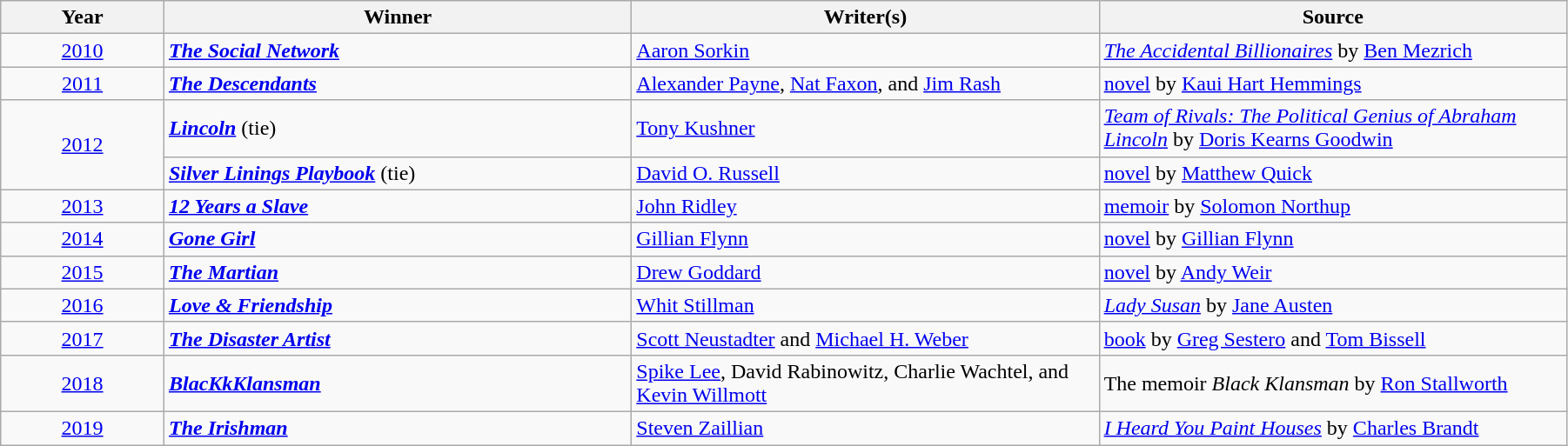<table class="wikitable" width="95%" cellpadding="5">
<tr>
<th width="100"><strong>Year</strong></th>
<th width="300"><strong>Winner</strong></th>
<th width="300"><strong>Writer(s)</strong></th>
<th width="300"><strong>Source</strong></th>
</tr>
<tr>
<td style="text-align:center;"><a href='#'>2010</a></td>
<td><strong><em><a href='#'>The Social Network</a></em></strong></td>
<td><a href='#'>Aaron Sorkin</a></td>
<td><em><a href='#'>The Accidental Billionaires</a></em> by <a href='#'>Ben Mezrich</a></td>
</tr>
<tr>
<td style="text-align:center;"><a href='#'>2011</a></td>
<td><strong><em><a href='#'>The Descendants</a></em></strong></td>
<td><a href='#'>Alexander Payne</a>, <a href='#'>Nat Faxon</a>, and <a href='#'>Jim Rash</a></td>
<td><a href='#'>novel</a> by <a href='#'>Kaui Hart Hemmings</a></td>
</tr>
<tr>
<td rowspan="2;" style="text-align:center;"><a href='#'>2012</a></td>
<td><strong><em><a href='#'>Lincoln</a></em></strong> (tie)</td>
<td><a href='#'>Tony Kushner</a></td>
<td><em><a href='#'>Team of Rivals: The Political Genius of Abraham Lincoln</a></em> by <a href='#'>Doris Kearns Goodwin</a></td>
</tr>
<tr>
<td><strong><em><a href='#'>Silver Linings Playbook</a></em></strong> (tie)</td>
<td><a href='#'>David O. Russell</a></td>
<td><a href='#'>novel</a> by <a href='#'>Matthew Quick</a></td>
</tr>
<tr>
<td style="text-align:center;"><a href='#'>2013</a></td>
<td><strong><em><a href='#'>12 Years a Slave</a></em></strong></td>
<td><a href='#'>John Ridley</a></td>
<td><a href='#'>memoir</a> by <a href='#'>Solomon Northup</a></td>
</tr>
<tr>
<td style="text-align:center;"><a href='#'>2014</a></td>
<td><strong><em><a href='#'>Gone Girl</a></em></strong></td>
<td><a href='#'>Gillian Flynn</a></td>
<td><a href='#'>novel</a> by <a href='#'>Gillian Flynn</a></td>
</tr>
<tr>
<td style="text-align:center;"><a href='#'>2015</a></td>
<td><strong><em><a href='#'>The Martian</a></em></strong></td>
<td><a href='#'>Drew Goddard</a></td>
<td><a href='#'>novel</a> by <a href='#'>Andy Weir</a></td>
</tr>
<tr>
<td style="text-align:center;"><a href='#'>2016</a></td>
<td><strong><em><a href='#'>Love & Friendship</a></em></strong></td>
<td><a href='#'>Whit Stillman</a></td>
<td><em><a href='#'>Lady Susan</a></em> by <a href='#'>Jane Austen</a></td>
</tr>
<tr>
<td style="text-align:center;"><a href='#'>2017</a></td>
<td><strong><em><a href='#'>The Disaster Artist</a></em></strong></td>
<td><a href='#'>Scott Neustadter</a> and <a href='#'>Michael H. Weber</a></td>
<td><a href='#'>book</a> by <a href='#'>Greg Sestero</a> and <a href='#'>Tom Bissell</a></td>
</tr>
<tr>
<td style="text-align:center;"><a href='#'>2018</a></td>
<td><strong><em><a href='#'>BlacKkKlansman</a></em></strong></td>
<td><a href='#'>Spike Lee</a>, David Rabinowitz, Charlie Wachtel, and <a href='#'>Kevin Willmott</a></td>
<td>The memoir <em>Black Klansman</em> by <a href='#'>Ron Stallworth</a></td>
</tr>
<tr>
<td style="text-align:center;"><a href='#'>2019</a></td>
<td><strong><em><a href='#'>The Irishman</a></em></strong></td>
<td><a href='#'>Steven Zaillian</a></td>
<td><em><a href='#'>I Heard You Paint Houses</a></em> by <a href='#'>Charles Brandt</a></td>
</tr>
</table>
